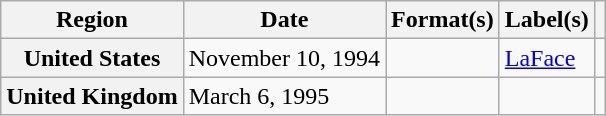<table class="wikitable plainrowheaders">
<tr>
<th scope="col">Region</th>
<th scope="col">Date</th>
<th scope="col">Format(s)</th>
<th scope="col">Label(s)</th>
<th scope="col"></th>
</tr>
<tr>
<th scope="row">United States</th>
<td>November 10, 1994</td>
<td></td>
<td><a href='#'>LaFace</a></td>
<td></td>
</tr>
<tr>
<th scope="row">United Kingdom</th>
<td>March 6, 1995</td>
<td></td>
<td></td>
<td></td>
</tr>
</table>
